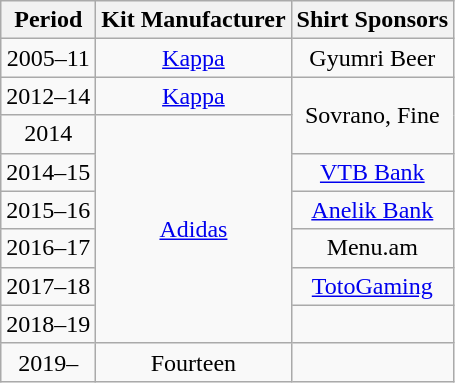<table class="wikitable" style="text-align: center">
<tr>
<th>Period</th>
<th>Kit Manufacturer</th>
<th>Shirt Sponsors</th>
</tr>
<tr>
<td>2005–11</td>
<td><a href='#'>Kappa</a></td>
<td>Gyumri Beer</td>
</tr>
<tr>
<td>2012–14</td>
<td><a href='#'>Kappa</a></td>
<td rowspan= 2>Sovrano, Fine</td>
</tr>
<tr>
<td>2014</td>
<td rowspan= 6><a href='#'>Adidas</a></td>
</tr>
<tr>
<td>2014–15</td>
<td><a href='#'>VTB Bank</a></td>
</tr>
<tr>
<td>2015–16</td>
<td><a href='#'>Anelik Bank</a></td>
</tr>
<tr>
<td>2016–17</td>
<td>Menu.am</td>
</tr>
<tr>
<td>2017–18</td>
<td><a href='#'>TotoGaming</a></td>
</tr>
<tr>
<td>2018–19</td>
<td></td>
</tr>
<tr>
<td>2019–</td>
<td>Fourteen</td>
<td></td>
</tr>
</table>
